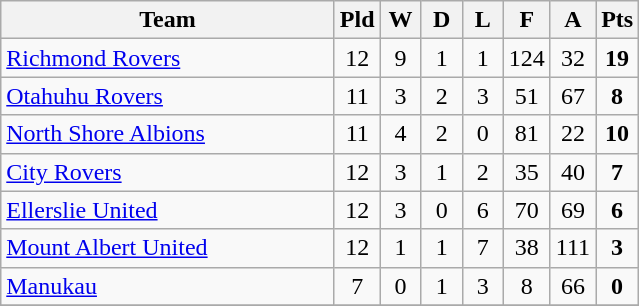<table class="wikitable" style="text-align:center;">
<tr>
<th width=215>Team</th>
<th width=20 abbr="Played">Pld</th>
<th width=20 abbr="Won">W</th>
<th width=20 abbr="Drawn">D</th>
<th width=20 abbr="Lost">L</th>
<th width=20 abbr="For">F</th>
<th width=20 abbr="Against">A</th>
<th width=20 abbr="Points">Pts</th>
</tr>
<tr>
<td style="text-align:left;"><a href='#'>Richmond Rovers</a></td>
<td>12</td>
<td>9</td>
<td>1</td>
<td>1</td>
<td>124</td>
<td>32</td>
<td><strong>19</strong></td>
</tr>
<tr>
<td style="text-align:left;"><a href='#'>Otahuhu Rovers</a></td>
<td>11</td>
<td>3</td>
<td>2</td>
<td>3</td>
<td>51</td>
<td>67</td>
<td><strong>8</strong></td>
</tr>
<tr>
<td style="text-align:left;"><a href='#'>North Shore Albions</a></td>
<td>11</td>
<td>4</td>
<td>2</td>
<td>0</td>
<td>81</td>
<td>22</td>
<td><strong>10</strong></td>
</tr>
<tr>
<td style="text-align:left;"><a href='#'>City Rovers</a></td>
<td>12</td>
<td>3</td>
<td>1</td>
<td>2</td>
<td>35</td>
<td>40</td>
<td><strong>7</strong></td>
</tr>
<tr>
<td style="text-align:left;"><a href='#'>Ellerslie United</a></td>
<td>12</td>
<td>3</td>
<td>0</td>
<td>6</td>
<td>70</td>
<td>69</td>
<td><strong>6</strong></td>
</tr>
<tr>
<td style="text-align:left;"><a href='#'>Mount Albert United</a></td>
<td>12</td>
<td>1</td>
<td>1</td>
<td>7</td>
<td>38</td>
<td>111</td>
<td><strong>3</strong></td>
</tr>
<tr>
<td style="text-align:left;"><a href='#'>Manukau</a></td>
<td>7</td>
<td>0</td>
<td>1</td>
<td>3</td>
<td>8</td>
<td>66</td>
<td><strong>0</strong></td>
</tr>
<tr>
</tr>
</table>
